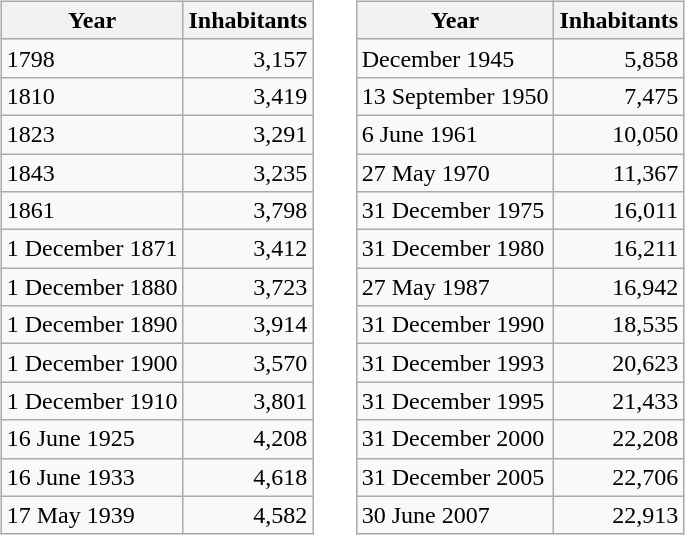<table border="0">
<tr>
<td valign="top"><br><table class="wikitable">
<tr>
<th>Year</th>
<th>Inhabitants</th>
</tr>
<tr>
<td>1798</td>
<td align="right">3,157</td>
</tr>
<tr>
<td>1810</td>
<td align="right">3,419</td>
</tr>
<tr>
<td>1823</td>
<td align="right">3,291</td>
</tr>
<tr>
<td>1843</td>
<td align="right">3,235</td>
</tr>
<tr>
<td>1861</td>
<td align="right">3,798</td>
</tr>
<tr>
<td>1 December 1871</td>
<td align="right">3,412</td>
</tr>
<tr>
<td>1 December 1880</td>
<td align="right">3,723</td>
</tr>
<tr>
<td>1 December 1890</td>
<td align="right">3,914</td>
</tr>
<tr>
<td>1 December 1900</td>
<td align="right">3,570</td>
</tr>
<tr>
<td>1 December 1910</td>
<td align="right">3,801</td>
</tr>
<tr>
<td>16 June 1925</td>
<td align="right">4,208</td>
</tr>
<tr>
<td>16 June 1933</td>
<td align="right">4,618</td>
</tr>
<tr>
<td>17 May 1939</td>
<td align="right">4,582</td>
</tr>
</table>
</td>
<td valign="top"></td>
<td></td>
<td><br><table class="wikitable">
<tr>
<th>Year</th>
<th>Inhabitants</th>
</tr>
<tr>
<td>December 1945</td>
<td align="right">5,858</td>
</tr>
<tr>
<td>13 September 1950</td>
<td align="right">7,475</td>
</tr>
<tr>
<td>6 June 1961</td>
<td align="right">10,050</td>
</tr>
<tr>
<td>27 May 1970</td>
<td align="right">11,367</td>
</tr>
<tr>
<td>31 December 1975</td>
<td align="right">16,011</td>
</tr>
<tr>
<td>31 December 1980</td>
<td align="right">16,211</td>
</tr>
<tr>
<td>27 May 1987</td>
<td align="right">16,942</td>
</tr>
<tr>
<td>31 December 1990</td>
<td align="right">18,535</td>
</tr>
<tr>
<td>31 December 1993</td>
<td align="right">20,623</td>
</tr>
<tr>
<td>31 December 1995</td>
<td align="right">21,433</td>
</tr>
<tr>
<td>31 December 2000</td>
<td align="right">22,208 </td>
</tr>
<tr>
<td>31 December 2005</td>
<td align="right">22,706 </td>
</tr>
<tr>
<td>30 June 2007</td>
<td align="right">22,913 </td>
</tr>
</table>
</td>
</tr>
</table>
